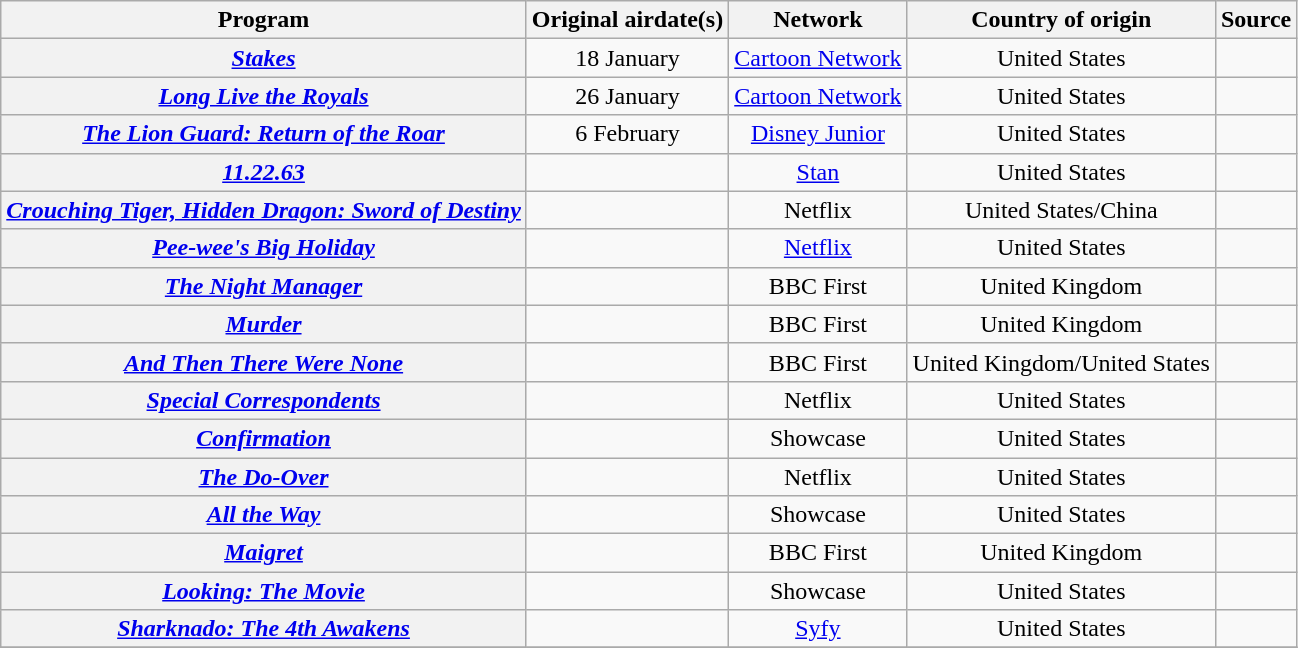<table class="wikitable plainrowheaders sortable" style="text-align:center">
<tr>
<th scope="col">Program</th>
<th scope="col">Original airdate(s)</th>
<th scope="col">Network</th>
<th scope="col">Country of origin</th>
<th scope="col" class="unsortable">Source</th>
</tr>
<tr>
<th scope="row"><em><a href='#'>Stakes</a></em></th>
<td>18 January</td>
<td><a href='#'>Cartoon Network</a></td>
<td>United States</td>
<td></td>
</tr>
<tr>
<th scope="row"><em><a href='#'>Long Live the Royals</a></em></th>
<td>26 January</td>
<td><a href='#'>Cartoon Network</a></td>
<td>United States</td>
<td></td>
</tr>
<tr>
<th scope="row"><em><a href='#'>The Lion Guard: Return of the Roar</a></em></th>
<td>6 February</td>
<td><a href='#'>Disney Junior</a></td>
<td>United States</td>
<td></td>
</tr>
<tr>
<th scope="row"><em><a href='#'>11.22.63</a></em></th>
<td></td>
<td><a href='#'>Stan</a></td>
<td>United States</td>
<td></td>
</tr>
<tr>
<th scope="row"><em><a href='#'>Crouching Tiger, Hidden Dragon: Sword of Destiny</a></em></th>
<td></td>
<td>Netflix</td>
<td>United States/China</td>
<td></td>
</tr>
<tr>
<th scope="row"><em><a href='#'>Pee-wee's Big Holiday</a></em></th>
<td></td>
<td><a href='#'>Netflix</a></td>
<td>United States</td>
<td></td>
</tr>
<tr>
<th scope="row"><em><a href='#'>The Night Manager</a></em></th>
<td></td>
<td>BBC First</td>
<td>United Kingdom</td>
<td></td>
</tr>
<tr>
<th scope="row"><em><a href='#'>Murder</a></em></th>
<td></td>
<td>BBC First</td>
<td>United Kingdom</td>
<td></td>
</tr>
<tr>
<th scope="row"><em><a href='#'>And Then There Were None</a></em></th>
<td></td>
<td>BBC First</td>
<td>United Kingdom/United States</td>
<td></td>
</tr>
<tr>
<th scope="row"><em><a href='#'>Special Correspondents</a></em></th>
<td></td>
<td>Netflix</td>
<td>United States</td>
<td></td>
</tr>
<tr>
<th scope="row"><em><a href='#'>Confirmation</a></em></th>
<td></td>
<td>Showcase</td>
<td>United States</td>
<td></td>
</tr>
<tr>
<th scope="row"><em><a href='#'>The Do-Over</a></em></th>
<td></td>
<td>Netflix</td>
<td>United States</td>
<td></td>
</tr>
<tr>
<th scope="row"><em><a href='#'>All the Way</a></em></th>
<td></td>
<td>Showcase</td>
<td>United States</td>
<td></td>
</tr>
<tr>
<th scope="row"><em><a href='#'>Maigret</a></em></th>
<td></td>
<td>BBC First</td>
<td>United Kingdom</td>
<td></td>
</tr>
<tr>
<th scope="row"><em><a href='#'>Looking: The Movie</a></em></th>
<td></td>
<td>Showcase</td>
<td>United States</td>
<td></td>
</tr>
<tr>
<th scope="row"><em><a href='#'>Sharknado: The 4th Awakens</a></em></th>
<td></td>
<td><a href='#'>Syfy</a></td>
<td>United States</td>
<td></td>
</tr>
<tr>
</tr>
</table>
